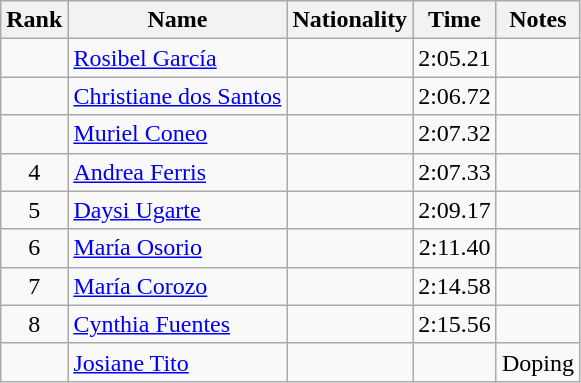<table class="wikitable sortable" style="text-align:center">
<tr>
<th>Rank</th>
<th>Name</th>
<th>Nationality</th>
<th>Time</th>
<th>Notes</th>
</tr>
<tr>
<td></td>
<td align=left><a href='#'>Rosibel García</a></td>
<td align=left></td>
<td>2:05.21</td>
<td></td>
</tr>
<tr>
<td></td>
<td align=left><a href='#'>Christiane dos Santos</a></td>
<td align=left></td>
<td>2:06.72</td>
<td></td>
</tr>
<tr>
<td></td>
<td align=left><a href='#'>Muriel Coneo</a></td>
<td align=left></td>
<td>2:07.32</td>
<td></td>
</tr>
<tr>
<td>4</td>
<td align=left><a href='#'>Andrea Ferris</a></td>
<td align=left></td>
<td>2:07.33</td>
<td></td>
</tr>
<tr>
<td>5</td>
<td align=left><a href='#'>Daysi Ugarte</a></td>
<td align=left></td>
<td>2:09.17</td>
<td></td>
</tr>
<tr>
<td>6</td>
<td align=left><a href='#'>María Osorio</a></td>
<td align=left></td>
<td>2:11.40</td>
<td></td>
</tr>
<tr>
<td>7</td>
<td align=left><a href='#'>María Corozo</a></td>
<td align=left></td>
<td>2:14.58</td>
<td></td>
</tr>
<tr>
<td>8</td>
<td align=left><a href='#'>Cynthia Fuentes</a></td>
<td align=left></td>
<td>2:15.56</td>
<td></td>
</tr>
<tr>
<td></td>
<td align=left><a href='#'>Josiane Tito</a></td>
<td align=left></td>
<td></td>
<td>Doping</td>
</tr>
</table>
